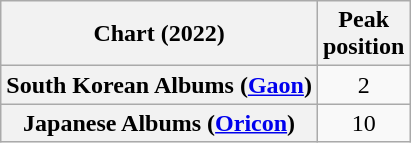<table class="wikitable plainrowheaders" style="text-align:center">
<tr>
<th scope="col">Chart (2022)</th>
<th scope="col">Peak<br> position</th>
</tr>
<tr>
<th scope="row">South Korean Albums (<a href='#'>Gaon</a>)</th>
<td>2</td>
</tr>
<tr>
<th scope="row">Japanese Albums (<a href='#'>Oricon</a>)</th>
<td>10</td>
</tr>
</table>
